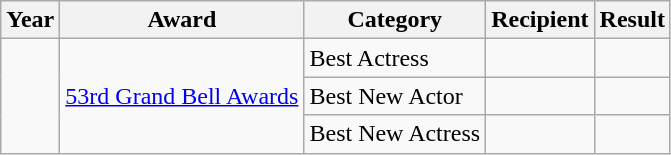<table class="wikitable">
<tr>
<th>Year</th>
<th>Award</th>
<th>Category</th>
<th>Recipient</th>
<th>Result</th>
</tr>
<tr>
<td rowspan="3"></td>
<td rowspan="3"><a href='#'>53rd Grand Bell Awards</a></td>
<td>Best Actress</td>
<td></td>
<td></td>
</tr>
<tr>
<td>Best New Actor</td>
<td></td>
<td></td>
</tr>
<tr>
<td>Best New Actress</td>
<td></td>
<td></td>
</tr>
</table>
